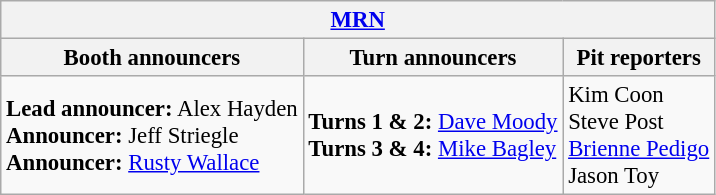<table class="wikitable" style="font-size: 95%;">
<tr>
<th colspan="3"><a href='#'>MRN</a></th>
</tr>
<tr>
<th>Booth announcers</th>
<th>Turn announcers</th>
<th>Pit reporters</th>
</tr>
<tr>
<td><strong>Lead announcer:</strong> Alex Hayden<br><strong>Announcer:</strong> Jeff Striegle<br><strong>Announcer:</strong> <a href='#'>Rusty Wallace</a></td>
<td><strong>Turns 1 & 2:</strong> <a href='#'>Dave Moody</a><br><strong>Turns 3 & 4:</strong> <a href='#'>Mike Bagley</a></td>
<td>Kim Coon<br>Steve Post<br><a href='#'>Brienne Pedigo</a><br>Jason Toy</td>
</tr>
</table>
